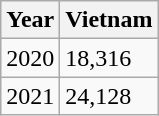<table class="wikitable">
<tr>
<th>Year</th>
<th>Vietnam</th>
</tr>
<tr>
<td>2020</td>
<td>18,316</td>
</tr>
<tr>
<td>2021</td>
<td>24,128</td>
</tr>
</table>
